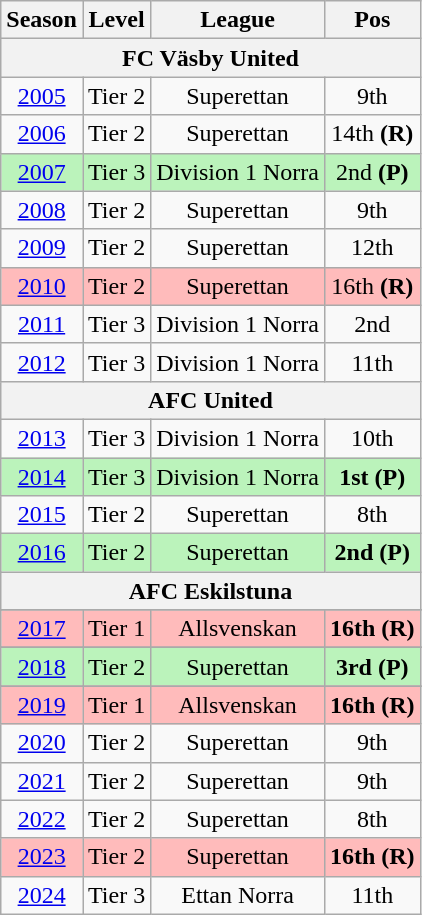<table class="wikitable" style="text-align: center" with=100%>
<tr>
<th>Season</th>
<th>Level</th>
<th>League</th>
<th>Pos</th>
</tr>
<tr>
<th colspan=4 align=center><strong>FC Väsby United</strong></th>
</tr>
<tr>
<td><a href='#'>2005</a></td>
<td>Tier 2</td>
<td>Superettan</td>
<td>9th</td>
</tr>
<tr>
<td><a href='#'>2006</a></td>
<td>Tier 2</td>
<td>Superettan</td>
<td>14th <strong>(R)</strong></td>
</tr>
<tr style="background:#BBF3BB;">
<td><a href='#'>2007</a></td>
<td>Tier 3</td>
<td>Division 1 Norra</td>
<td>2nd <strong>(P)</strong></td>
</tr>
<tr>
<td><a href='#'>2008</a></td>
<td>Tier 2</td>
<td>Superettan</td>
<td>9th</td>
</tr>
<tr>
<td><a href='#'>2009</a></td>
<td>Tier 2</td>
<td>Superettan</td>
<td>12th</td>
</tr>
<tr style="background:#FFBBBB;">
<td><a href='#'>2010</a></td>
<td>Tier 2</td>
<td>Superettan</td>
<td>16th <strong>(R)</strong></td>
</tr>
<tr>
<td><a href='#'>2011</a></td>
<td>Tier 3</td>
<td>Division 1 Norra</td>
<td>2nd</td>
</tr>
<tr>
<td><a href='#'>2012</a></td>
<td>Tier 3</td>
<td>Division 1 Norra</td>
<td>11th</td>
</tr>
<tr>
<th colspan=4 align=center><strong>AFC United</strong></th>
</tr>
<tr>
<td><a href='#'>2013</a></td>
<td>Tier 3</td>
<td>Division 1 Norra</td>
<td>10th</td>
</tr>
<tr style="background:#BBF3BB;">
<td><a href='#'>2014</a></td>
<td>Tier 3</td>
<td>Division 1 Norra</td>
<td><strong>1st (P)</strong></td>
</tr>
<tr>
<td><a href='#'>2015</a></td>
<td>Tier 2</td>
<td>Superettan</td>
<td>8th</td>
</tr>
<tr style="background:#BBF3BB;">
<td><a href='#'>2016</a></td>
<td>Tier 2</td>
<td>Superettan</td>
<td><strong>2nd (P)</strong></td>
</tr>
<tr>
<th colspan=4 align=center><strong>AFC Eskilstuna</strong></th>
</tr>
<tr>
</tr>
<tr style="background:#FFBBBB;">
<td><a href='#'>2017</a></td>
<td>Tier 1</td>
<td>Allsvenskan</td>
<td><strong>16th (R)</strong></td>
</tr>
<tr>
</tr>
<tr style="background:#BBF3BB;">
<td><a href='#'>2018</a></td>
<td>Tier 2</td>
<td>Superettan</td>
<td><strong>3rd (P)</strong></td>
</tr>
<tr>
</tr>
<tr style="background:#FFBBBB;">
<td><a href='#'>2019</a></td>
<td>Tier 1</td>
<td>Allsvenskan</td>
<td><strong>16th (R)</strong></td>
</tr>
<tr>
<td><a href='#'>2020</a></td>
<td>Tier 2</td>
<td>Superettan</td>
<td>9th</td>
</tr>
<tr>
<td><a href='#'>2021</a></td>
<td>Tier 2</td>
<td>Superettan</td>
<td>9th</td>
</tr>
<tr>
<td><a href='#'>2022</a></td>
<td>Tier 2</td>
<td>Superettan</td>
<td>8th</td>
</tr>
<tr style="background:#FFBBBB;">
<td><a href='#'>2023</a></td>
<td>Tier 2</td>
<td>Superettan</td>
<td><strong>16th (R)</strong></td>
</tr>
<tr>
<td><a href='#'>2024</a></td>
<td>Tier 3</td>
<td>Ettan Norra</td>
<td>11th</td>
</tr>
</table>
